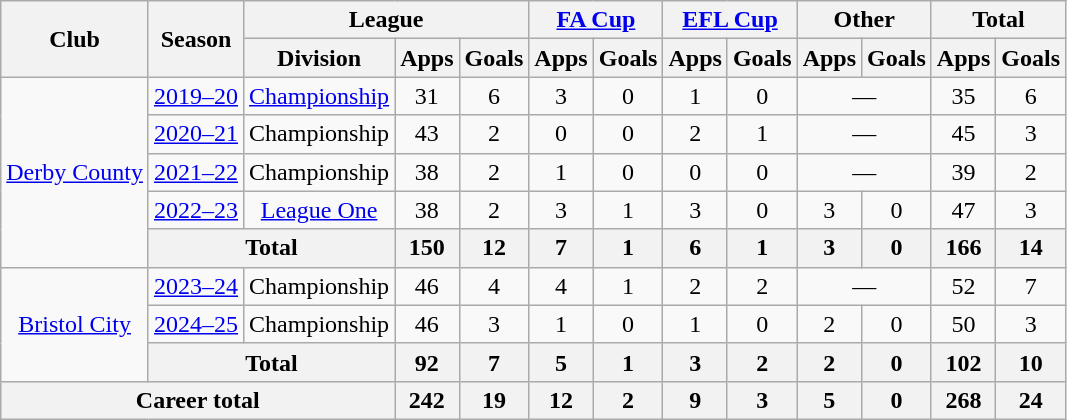<table class="wikitable" style="text-align:center">
<tr>
<th rowspan="2">Club</th>
<th rowspan="2">Season</th>
<th colspan="3">League</th>
<th colspan="2"><a href='#'>FA Cup</a></th>
<th colspan="2"><a href='#'>EFL Cup</a></th>
<th colspan="2">Other</th>
<th colspan="2">Total</th>
</tr>
<tr>
<th>Division</th>
<th>Apps</th>
<th>Goals</th>
<th>Apps</th>
<th>Goals</th>
<th>Apps</th>
<th>Goals</th>
<th>Apps</th>
<th>Goals</th>
<th>Apps</th>
<th>Goals</th>
</tr>
<tr>
<td rowspan="5"><a href='#'>Derby County</a></td>
<td><a href='#'>2019–20</a></td>
<td><a href='#'>Championship</a></td>
<td>31</td>
<td>6</td>
<td>3</td>
<td>0</td>
<td>1</td>
<td>0</td>
<td colspan=2>—</td>
<td>35</td>
<td>6</td>
</tr>
<tr>
<td><a href='#'>2020–21</a></td>
<td>Championship</td>
<td>43</td>
<td>2</td>
<td>0</td>
<td>0</td>
<td>2</td>
<td>1</td>
<td colspan=2>—</td>
<td>45</td>
<td>3</td>
</tr>
<tr>
<td><a href='#'>2021–22</a></td>
<td>Championship</td>
<td>38</td>
<td>2</td>
<td>1</td>
<td>0</td>
<td>0</td>
<td>0</td>
<td colspan=2>—</td>
<td>39</td>
<td>2</td>
</tr>
<tr>
<td><a href='#'>2022–23</a></td>
<td><a href='#'>League One</a></td>
<td>38</td>
<td>2</td>
<td>3</td>
<td>1</td>
<td>3</td>
<td>0</td>
<td>3</td>
<td>0</td>
<td>47</td>
<td>3</td>
</tr>
<tr>
<th colspan="2">Total</th>
<th>150</th>
<th>12</th>
<th>7</th>
<th>1</th>
<th>6</th>
<th>1</th>
<th>3</th>
<th>0</th>
<th>166</th>
<th>14</th>
</tr>
<tr>
<td rowspan="3"><a href='#'>Bristol City</a></td>
<td><a href='#'>2023–24</a></td>
<td>Championship</td>
<td>46</td>
<td>4</td>
<td>4</td>
<td>1</td>
<td>2</td>
<td>2</td>
<td colspan=2>—</td>
<td>52</td>
<td>7</td>
</tr>
<tr>
<td><a href='#'>2024–25</a></td>
<td>Championship</td>
<td>46</td>
<td>3</td>
<td>1</td>
<td>0</td>
<td>1</td>
<td>0</td>
<td>2</td>
<td>0</td>
<td>50</td>
<td>3</td>
</tr>
<tr>
<th colspan="2">Total</th>
<th>92</th>
<th>7</th>
<th>5</th>
<th>1</th>
<th>3</th>
<th>2</th>
<th>2</th>
<th>0</th>
<th>102</th>
<th>10</th>
</tr>
<tr>
<th colspan="3">Career total</th>
<th>242</th>
<th>19</th>
<th>12</th>
<th>2</th>
<th>9</th>
<th>3</th>
<th>5</th>
<th>0</th>
<th>268</th>
<th>24</th>
</tr>
</table>
